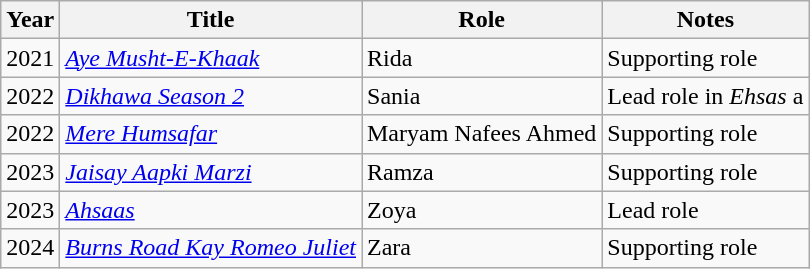<table class="wikitable sortable">
<tr>
<th>Year</th>
<th>Title</th>
<th>Role</th>
<th>Notes</th>
</tr>
<tr>
<td>2021</td>
<td><em><a href='#'>Aye Musht-E-Khaak</a></em></td>
<td>Rida</td>
<td>Supporting role</td>
</tr>
<tr>
<td>2022</td>
<td><em><a href='#'> Dikhawa Season 2</a></em></td>
<td>Sania</td>
<td>Lead role in <em>Ehsas</em> a</td>
</tr>
<tr>
<td>2022</td>
<td><em><a href='#'>Mere Humsafar</a></em></td>
<td>Maryam Nafees Ahmed</td>
<td>Supporting role</td>
</tr>
<tr>
<td>2023</td>
<td><em><a href='#'>Jaisay Aapki Marzi</a></em></td>
<td>Ramza</td>
<td>Supporting role</td>
</tr>
<tr>
<td>2023</td>
<td><em><a href='#'>Ahsaas</a></em></td>
<td>Zoya</td>
<td>Lead role</td>
</tr>
<tr>
<td>2024</td>
<td><em><a href='#'>Burns Road Kay Romeo Juliet</a></em></td>
<td>Zara</td>
<td>Supporting role</td>
</tr>
</table>
